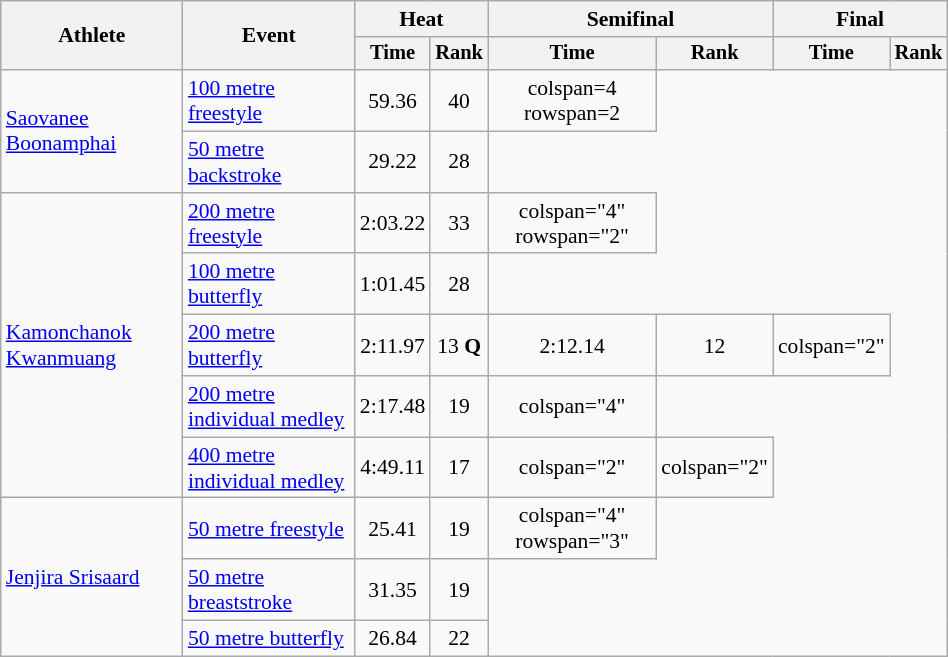<table class="wikitable" style="text-align:center; font-size:90%; width:50%;">
<tr>
<th rowspan="2">Athlete</th>
<th rowspan="2">Event</th>
<th colspan="2">Heat</th>
<th colspan="2">Semifinal</th>
<th colspan="2">Final</th>
</tr>
<tr style="font-size:95%">
<th>Time</th>
<th>Rank</th>
<th>Time</th>
<th>Rank</th>
<th>Time</th>
<th>Rank</th>
</tr>
<tr align=center>
<td align=left rowspan="2"><a href='#'>Saovanee Boonamphai</a></td>
<td align=left><a href='#'>100 metre freestyle</a></td>
<td>59.36</td>
<td>40</td>
<td>colspan=4 rowspan=2 </td>
</tr>
<tr align=center>
<td align=left><a href='#'>50 metre backstroke</a></td>
<td>29.22</td>
<td>28</td>
</tr>
<tr align=center>
<td align=left rowspan="5"><a href='#'>Kamonchanok Kwanmuang</a></td>
<td align=left><a href='#'>200 metre freestyle</a></td>
<td>2:03.22</td>
<td>33</td>
<td>colspan="4" rowspan="2"</td>
</tr>
<tr align=center>
<td align=left><a href='#'>100 metre butterfly</a></td>
<td>1:01.45</td>
<td>28</td>
</tr>
<tr align=center>
<td align=left><a href='#'>200 metre butterfly</a></td>
<td>2:11.97</td>
<td>13 <strong>Q</strong></td>
<td>2:12.14</td>
<td>12</td>
<td>colspan="2" </td>
</tr>
<tr align=center>
<td align=left><a href='#'>200 metre individual medley</a></td>
<td>2:17.48</td>
<td>19</td>
<td>colspan="4" </td>
</tr>
<tr align=center>
<td align=left><a href='#'>400 metre individual medley</a></td>
<td>4:49.11</td>
<td>17</td>
<td>colspan="2"   </td>
<td>colspan="2"   </td>
</tr>
<tr align=center>
<td align=left rowspan="3"><a href='#'>Jenjira Srisaard</a></td>
<td align=left><a href='#'>50 metre freestyle</a></td>
<td>25.41</td>
<td>19</td>
<td>colspan="4" rowspan="3"</td>
</tr>
<tr align=center>
<td align=left><a href='#'>50 metre breaststroke</a></td>
<td>31.35</td>
<td>19</td>
</tr>
<tr align=center>
<td align=left><a href='#'>50 metre butterfly</a></td>
<td>26.84</td>
<td>22</td>
</tr>
</table>
